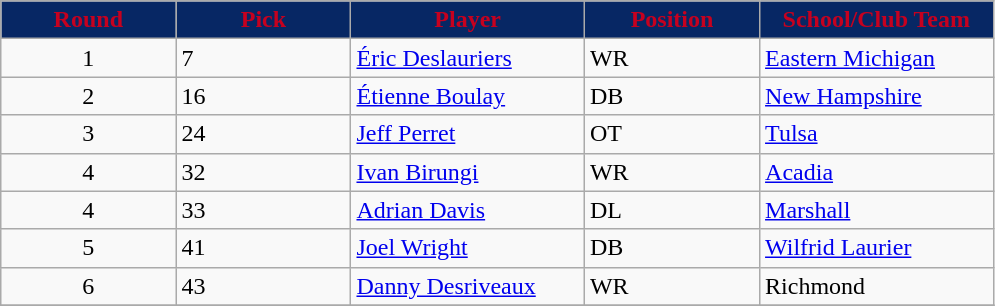<table class="wikitable sortable sortable">
<tr>
<th style="background:#072764;color:#c6011f;" width="15%">Round</th>
<th style="background:#072764;color:#c6011f;" width="15%">Pick</th>
<th style="background:#072764;color:#c6011f;" width="20%">Player</th>
<th style="background:#072764;color:#c6011f;" width="15%">Position</th>
<th style="background:#072764;color:#c6011f;" width="20%">School/Club Team</th>
</tr>
<tr>
<td align=center>1</td>
<td>7</td>
<td><a href='#'>Éric Deslauriers</a></td>
<td>WR</td>
<td><a href='#'>Eastern Michigan</a></td>
</tr>
<tr>
<td align=center>2</td>
<td>16</td>
<td><a href='#'>Étienne Boulay</a></td>
<td>DB</td>
<td><a href='#'>New Hampshire</a></td>
</tr>
<tr>
<td align=center>3</td>
<td>24</td>
<td><a href='#'>Jeff Perret</a></td>
<td>OT</td>
<td><a href='#'>Tulsa</a></td>
</tr>
<tr>
<td align=center>4</td>
<td>32</td>
<td><a href='#'>Ivan Birungi</a></td>
<td>WR</td>
<td><a href='#'>Acadia</a></td>
</tr>
<tr>
<td align=center>4</td>
<td>33</td>
<td><a href='#'>Adrian Davis</a></td>
<td>DL</td>
<td><a href='#'>Marshall</a></td>
</tr>
<tr>
<td align=center>5</td>
<td>41</td>
<td><a href='#'>Joel Wright</a></td>
<td>DB</td>
<td><a href='#'>Wilfrid Laurier</a></td>
</tr>
<tr>
<td align=center>6</td>
<td>43</td>
<td><a href='#'>Danny Desriveaux</a></td>
<td>WR</td>
<td>Richmond</td>
</tr>
<tr>
</tr>
</table>
